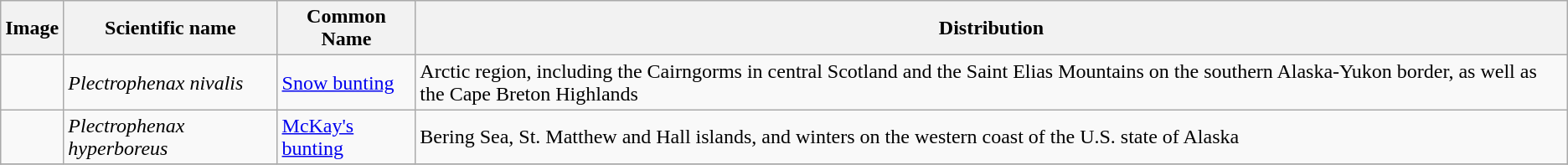<table class="wikitable">
<tr>
<th>Image</th>
<th>Scientific name</th>
<th>Common Name</th>
<th>Distribution</th>
</tr>
<tr>
<td></td>
<td><em>Plectrophenax nivalis</em></td>
<td><a href='#'>Snow bunting</a></td>
<td>Arctic region, including the Cairngorms in central Scotland and the Saint Elias Mountains on the southern Alaska-Yukon border, as well as the Cape Breton Highlands</td>
</tr>
<tr>
<td></td>
<td><em>Plectrophenax hyperboreus</em></td>
<td><a href='#'>McKay's bunting</a></td>
<td>Bering Sea, St. Matthew and Hall islands, and winters on the western coast of the U.S. state of Alaska</td>
</tr>
<tr>
</tr>
</table>
